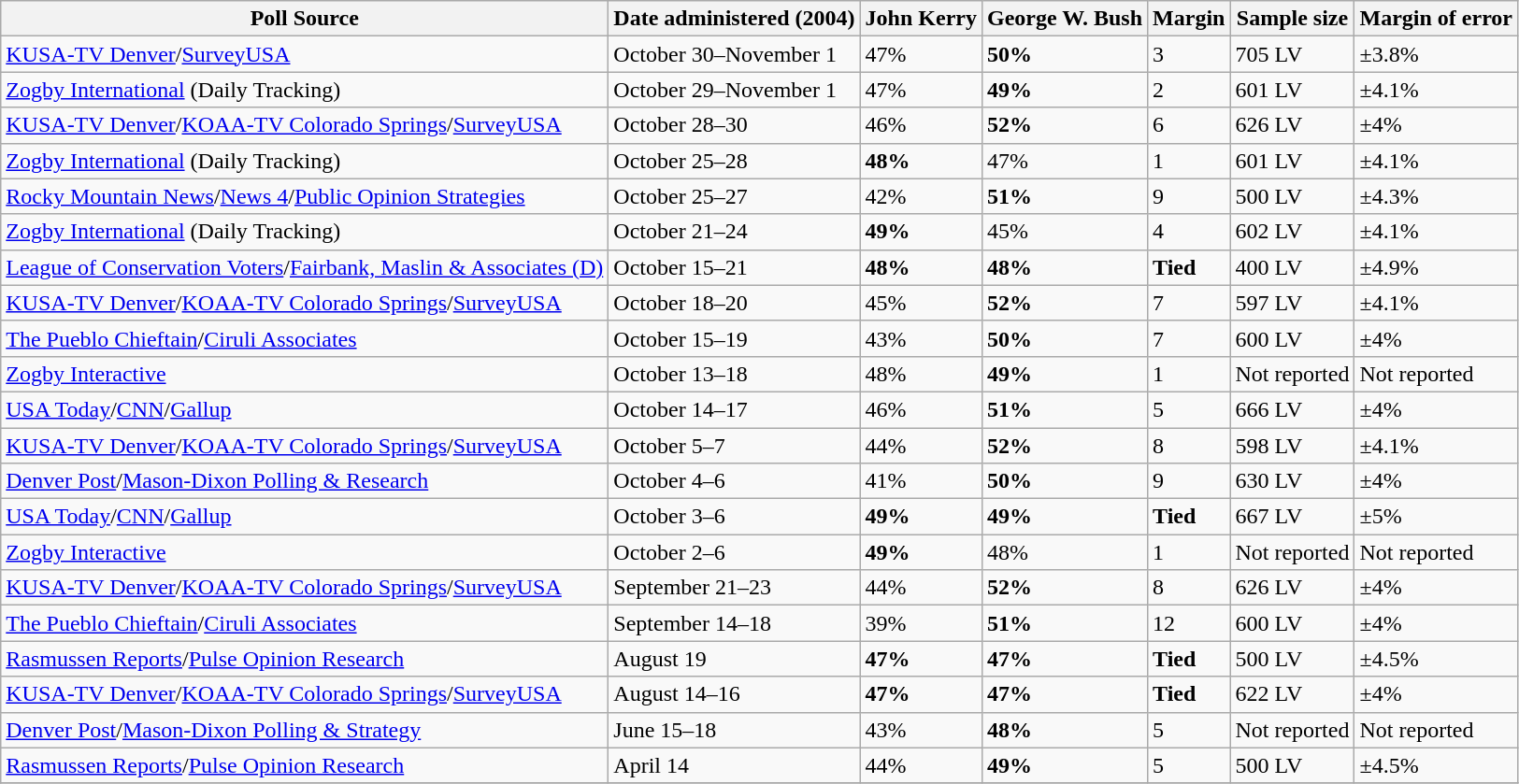<table class="wikitable">
<tr valign=bottom>
<th>Poll Source</th>
<th>Date administered (2004)</th>
<th>John Kerry</th>
<th>George W. Bush</th>
<th>Margin</th>
<th>Sample size</th>
<th>Margin of error</th>
</tr>
<tr>
<td><a href='#'>KUSA-TV Denver</a>/<a href='#'>SurveyUSA</a></td>
<td>October 30–November 1</td>
<td>47%</td>
<td><strong>50%</strong></td>
<td>3</td>
<td>705 LV</td>
<td>±3.8%</td>
</tr>
<tr>
<td><a href='#'>Zogby International</a> (Daily Tracking)</td>
<td>October 29–November 1</td>
<td>47%</td>
<td><strong>49%</strong></td>
<td>2</td>
<td>601 LV</td>
<td>±4.1%</td>
</tr>
<tr>
<td><a href='#'>KUSA-TV Denver</a>/<a href='#'>KOAA-TV Colorado Springs</a>/<a href='#'>SurveyUSA</a></td>
<td>October 28–30</td>
<td>46%</td>
<td><strong>52%</strong></td>
<td>6</td>
<td>626 LV</td>
<td>±4%</td>
</tr>
<tr>
<td><a href='#'>Zogby International</a> (Daily Tracking)</td>
<td>October 25–28</td>
<td><strong>48%</strong></td>
<td>47%</td>
<td>1</td>
<td>601 LV</td>
<td>±4.1%</td>
</tr>
<tr>
<td><a href='#'>Rocky Mountain News</a>/<a href='#'>News 4</a>/<a href='#'>Public Opinion Strategies</a></td>
<td>October 25–27</td>
<td>42%</td>
<td><strong>51%</strong></td>
<td>9</td>
<td>500 LV</td>
<td>±4.3%</td>
</tr>
<tr>
<td><a href='#'>Zogby International</a> (Daily Tracking)</td>
<td>October 21–24</td>
<td><strong>49%</strong></td>
<td>45%</td>
<td>4</td>
<td>602 LV</td>
<td>±4.1%</td>
</tr>
<tr>
<td><a href='#'>League of Conservation Voters</a>/<a href='#'>Fairbank, Maslin & Associates (D)</a></td>
<td>October 15–21</td>
<td><strong>48%</strong></td>
<td><strong>48%</strong></td>
<td><strong>Tied</strong></td>
<td>400 LV</td>
<td>±4.9%</td>
</tr>
<tr>
<td><a href='#'>KUSA-TV Denver</a>/<a href='#'>KOAA-TV Colorado Springs</a>/<a href='#'>SurveyUSA</a></td>
<td>October 18–20</td>
<td>45%</td>
<td><strong>52%</strong></td>
<td>7</td>
<td>597 LV</td>
<td>±4.1%</td>
</tr>
<tr>
<td><a href='#'>The Pueblo Chieftain</a>/<a href='#'>Ciruli Associates</a></td>
<td>October 15–19</td>
<td>43%</td>
<td><strong>50%</strong></td>
<td>7</td>
<td>600 LV</td>
<td>±4%</td>
</tr>
<tr>
<td><a href='#'>Zogby Interactive</a></td>
<td>October 13–18</td>
<td>48%</td>
<td><strong>49%</strong></td>
<td>1</td>
<td>Not reported</td>
<td>Not reported</td>
</tr>
<tr>
<td><a href='#'>USA Today</a>/<a href='#'>CNN</a>/<a href='#'>Gallup</a></td>
<td>October 14–17</td>
<td>46%</td>
<td><strong>51%</strong></td>
<td>5</td>
<td>666 LV</td>
<td>±4%</td>
</tr>
<tr>
<td><a href='#'>KUSA-TV Denver</a>/<a href='#'>KOAA-TV Colorado Springs</a>/<a href='#'>SurveyUSA</a></td>
<td>October 5–7</td>
<td>44%</td>
<td><strong>52%</strong></td>
<td>8</td>
<td>598 LV</td>
<td>±4.1%</td>
</tr>
<tr>
<td><a href='#'>Denver Post</a>/<a href='#'>Mason-Dixon Polling & Research</a></td>
<td>October 4–6</td>
<td>41%</td>
<td><strong>50%</strong></td>
<td>9</td>
<td>630 LV</td>
<td>±4%</td>
</tr>
<tr>
<td><a href='#'>USA Today</a>/<a href='#'>CNN</a>/<a href='#'>Gallup</a></td>
<td>October 3–6</td>
<td><strong>49%</strong></td>
<td><strong>49%</strong></td>
<td><strong>Tied</strong></td>
<td>667 LV</td>
<td>±5%</td>
</tr>
<tr>
<td><a href='#'>Zogby Interactive</a></td>
<td>October 2–6</td>
<td><strong>49%</strong></td>
<td>48%</td>
<td>1</td>
<td>Not reported</td>
<td>Not reported</td>
</tr>
<tr>
<td><a href='#'>KUSA-TV Denver</a>/<a href='#'>KOAA-TV Colorado Springs</a>/<a href='#'>SurveyUSA</a></td>
<td>September 21–23</td>
<td>44%</td>
<td><strong>52%</strong></td>
<td>8</td>
<td>626 LV</td>
<td>±4%</td>
</tr>
<tr>
<td><a href='#'>The Pueblo Chieftain</a>/<a href='#'>Ciruli Associates</a></td>
<td>September 14–18</td>
<td>39%</td>
<td><strong>51%</strong></td>
<td>12</td>
<td>600 LV</td>
<td>±4%</td>
</tr>
<tr>
<td><a href='#'>Rasmussen Reports</a>/<a href='#'>Pulse Opinion Research</a></td>
<td>August 19</td>
<td><strong>47%</strong></td>
<td><strong>47%</strong></td>
<td><strong>Tied</strong></td>
<td>500 LV</td>
<td>±4.5%</td>
</tr>
<tr>
<td><a href='#'>KUSA-TV Denver</a>/<a href='#'>KOAA-TV Colorado Springs</a>/<a href='#'>SurveyUSA</a></td>
<td>August 14–16</td>
<td><strong>47%</strong></td>
<td><strong>47%</strong></td>
<td><strong>Tied</strong></td>
<td>622 LV</td>
<td>±4%</td>
</tr>
<tr>
<td><a href='#'>Denver Post</a>/<a href='#'>Mason-Dixon Polling & Strategy</a></td>
<td>June 15–18</td>
<td>43%</td>
<td><strong>48%</strong></td>
<td>5</td>
<td>Not reported</td>
<td>Not reported</td>
</tr>
<tr>
<td><a href='#'>Rasmussen Reports</a>/<a href='#'>Pulse Opinion Research</a></td>
<td>April 14</td>
<td>44%</td>
<td><strong>49%</strong></td>
<td>5</td>
<td>500 LV</td>
<td>±4.5%</td>
</tr>
<tr>
</tr>
</table>
